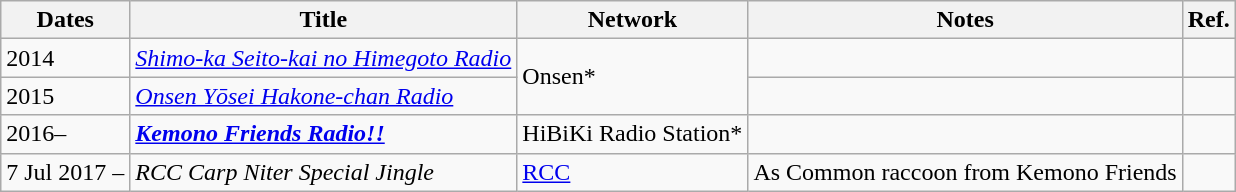<table class="wikitable">
<tr>
<th>Dates</th>
<th>Title</th>
<th>Network</th>
<th>Notes</th>
<th>Ref.</th>
</tr>
<tr>
<td>2014</td>
<td><em><a href='#'>Shimo-ka Seito-kai no Himegoto Radio</a></em></td>
<td rowspan="2">Onsen*</td>
<td></td>
<td></td>
</tr>
<tr>
<td>2015</td>
<td><em><a href='#'>Onsen Yōsei Hakone-chan Radio</a></em></td>
<td></td>
<td></td>
</tr>
<tr>
<td>2016–</td>
<td><strong><em><a href='#'>Kemono Friends Radio!!</a></em></strong></td>
<td>HiBiKi Radio Station*</td>
<td></td>
<td></td>
</tr>
<tr>
<td>7 Jul 2017 –</td>
<td><em>RCC Carp Niter Special Jingle</em></td>
<td><a href='#'>RCC</a></td>
<td>As Common raccoon from Kemono Friends</td>
<td></td>
</tr>
</table>
